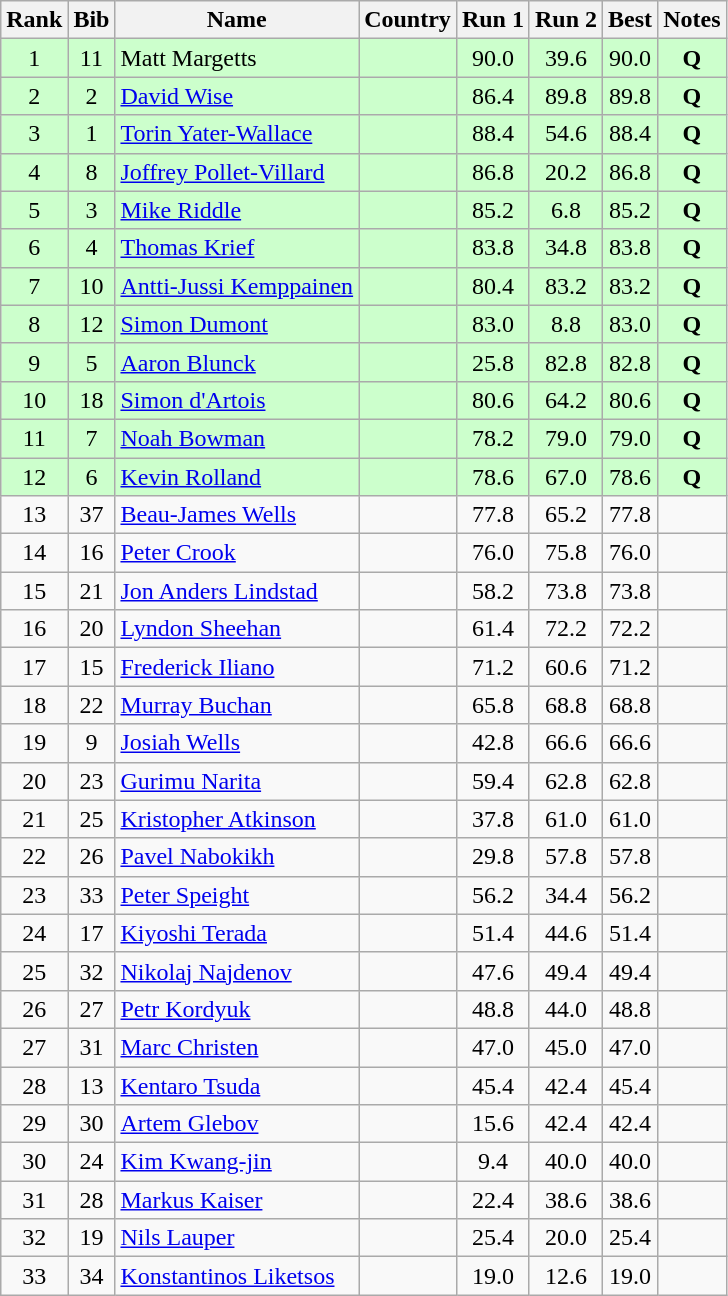<table class="wikitable sortable" style="text-align:center">
<tr>
<th>Rank</th>
<th>Bib</th>
<th>Name</th>
<th>Country</th>
<th>Run 1</th>
<th>Run 2</th>
<th>Best</th>
<th>Notes</th>
</tr>
<tr bgcolor="#ccffcc">
<td>1</td>
<td>11</td>
<td align=left>Matt Margetts</td>
<td align=left></td>
<td>90.0</td>
<td>39.6</td>
<td>90.0</td>
<td><strong>Q</strong></td>
</tr>
<tr bgcolor="#ccffcc">
<td>2</td>
<td>2</td>
<td align=left><a href='#'>David Wise</a></td>
<td align=left></td>
<td>86.4</td>
<td>89.8</td>
<td>89.8</td>
<td><strong>Q</strong></td>
</tr>
<tr bgcolor="#ccffcc">
<td>3</td>
<td>1</td>
<td align=left><a href='#'>Torin Yater-Wallace</a></td>
<td align=left></td>
<td>88.4</td>
<td>54.6</td>
<td>88.4</td>
<td><strong>Q</strong></td>
</tr>
<tr bgcolor="#ccffcc">
<td>4</td>
<td>8</td>
<td align=left><a href='#'>Joffrey Pollet-Villard</a></td>
<td align=left></td>
<td>86.8</td>
<td>20.2</td>
<td>86.8</td>
<td><strong>Q</strong></td>
</tr>
<tr bgcolor="#ccffcc">
<td>5</td>
<td>3</td>
<td align=left><a href='#'>Mike Riddle</a></td>
<td align=left></td>
<td>85.2</td>
<td>6.8</td>
<td>85.2</td>
<td><strong>Q</strong></td>
</tr>
<tr bgcolor="#ccffcc">
<td>6</td>
<td>4</td>
<td align=left><a href='#'>Thomas Krief</a></td>
<td align=left></td>
<td>83.8</td>
<td>34.8</td>
<td>83.8</td>
<td><strong>Q</strong></td>
</tr>
<tr bgcolor="#ccffcc">
<td>7</td>
<td>10</td>
<td align=left><a href='#'>Antti-Jussi Kemppainen</a></td>
<td align=left></td>
<td>80.4</td>
<td>83.2</td>
<td>83.2</td>
<td><strong>Q</strong></td>
</tr>
<tr bgcolor="#ccffcc">
<td>8</td>
<td>12</td>
<td align=left><a href='#'>Simon Dumont</a></td>
<td align=left></td>
<td>83.0</td>
<td>8.8</td>
<td>83.0</td>
<td><strong>Q</strong></td>
</tr>
<tr bgcolor="#ccffcc">
<td>9</td>
<td>5</td>
<td align=left><a href='#'>Aaron Blunck</a></td>
<td align=left></td>
<td>25.8</td>
<td>82.8</td>
<td>82.8</td>
<td><strong>Q</strong></td>
</tr>
<tr bgcolor="#ccffcc">
<td>10</td>
<td>18</td>
<td align=left><a href='#'>Simon d'Artois</a></td>
<td align=left></td>
<td>80.6</td>
<td>64.2</td>
<td>80.6</td>
<td><strong>Q</strong></td>
</tr>
<tr bgcolor="#ccffcc">
<td>11</td>
<td>7</td>
<td align=left><a href='#'>Noah Bowman</a></td>
<td align=left></td>
<td>78.2</td>
<td>79.0</td>
<td>79.0</td>
<td><strong>Q</strong></td>
</tr>
<tr bgcolor="#ccffcc">
<td>12</td>
<td>6</td>
<td align=left><a href='#'>Kevin Rolland</a></td>
<td align=left></td>
<td>78.6</td>
<td>67.0</td>
<td>78.6</td>
<td><strong>Q</strong></td>
</tr>
<tr>
<td>13</td>
<td>37</td>
<td align=left><a href='#'>Beau-James Wells</a></td>
<td align=left></td>
<td>77.8</td>
<td>65.2</td>
<td>77.8</td>
<td></td>
</tr>
<tr>
<td>14</td>
<td>16</td>
<td align=left><a href='#'>Peter Crook</a></td>
<td align=left></td>
<td>76.0</td>
<td>75.8</td>
<td>76.0</td>
<td></td>
</tr>
<tr>
<td>15</td>
<td>21</td>
<td align=left><a href='#'>Jon Anders Lindstad</a></td>
<td align=left></td>
<td>58.2</td>
<td>73.8</td>
<td>73.8</td>
<td></td>
</tr>
<tr>
<td>16</td>
<td>20</td>
<td align=left><a href='#'>Lyndon Sheehan</a></td>
<td align=left></td>
<td>61.4</td>
<td>72.2</td>
<td>72.2</td>
<td></td>
</tr>
<tr>
<td>17</td>
<td>15</td>
<td align=left><a href='#'>Frederick Iliano</a></td>
<td align=left></td>
<td>71.2</td>
<td>60.6</td>
<td>71.2</td>
<td></td>
</tr>
<tr>
<td>18</td>
<td>22</td>
<td align=left><a href='#'>Murray Buchan</a></td>
<td align=left></td>
<td>65.8</td>
<td>68.8</td>
<td>68.8</td>
<td></td>
</tr>
<tr>
<td>19</td>
<td>9</td>
<td align=left><a href='#'>Josiah Wells</a></td>
<td align=left></td>
<td>42.8</td>
<td>66.6</td>
<td>66.6</td>
<td></td>
</tr>
<tr>
<td>20</td>
<td>23</td>
<td align=left><a href='#'>Gurimu Narita</a></td>
<td align=left></td>
<td>59.4</td>
<td>62.8</td>
<td>62.8</td>
<td></td>
</tr>
<tr>
<td>21</td>
<td>25</td>
<td align=left><a href='#'>Kristopher Atkinson</a></td>
<td align=left></td>
<td>37.8</td>
<td>61.0</td>
<td>61.0</td>
<td></td>
</tr>
<tr>
<td>22</td>
<td>26</td>
<td align=left><a href='#'>Pavel Nabokikh</a></td>
<td align=left></td>
<td>29.8</td>
<td>57.8</td>
<td>57.8</td>
<td></td>
</tr>
<tr>
<td>23</td>
<td>33</td>
<td align=left><a href='#'>Peter Speight</a></td>
<td align=left></td>
<td>56.2</td>
<td>34.4</td>
<td>56.2</td>
<td></td>
</tr>
<tr>
<td>24</td>
<td>17</td>
<td align=left><a href='#'>Kiyoshi Terada</a></td>
<td align=left></td>
<td>51.4</td>
<td>44.6</td>
<td>51.4</td>
<td></td>
</tr>
<tr>
<td>25</td>
<td>32</td>
<td align=left><a href='#'>Nikolaj Najdenov</a></td>
<td align=left></td>
<td>47.6</td>
<td>49.4</td>
<td>49.4</td>
<td></td>
</tr>
<tr>
<td>26</td>
<td>27</td>
<td align=left><a href='#'>Petr Kordyuk</a></td>
<td align=left></td>
<td>48.8</td>
<td>44.0</td>
<td>48.8</td>
<td></td>
</tr>
<tr>
<td>27</td>
<td>31</td>
<td align=left><a href='#'>Marc Christen</a></td>
<td align=left></td>
<td>47.0</td>
<td>45.0</td>
<td>47.0</td>
<td></td>
</tr>
<tr>
<td>28</td>
<td>13</td>
<td align=left><a href='#'>Kentaro Tsuda</a></td>
<td align=left></td>
<td>45.4</td>
<td>42.4</td>
<td>45.4</td>
<td></td>
</tr>
<tr>
<td>29</td>
<td>30</td>
<td align=left><a href='#'>Artem Glebov</a></td>
<td align=left></td>
<td>15.6</td>
<td>42.4</td>
<td>42.4</td>
<td></td>
</tr>
<tr>
<td>30</td>
<td>24</td>
<td align=left><a href='#'>Kim Kwang-jin</a></td>
<td align=left></td>
<td>9.4</td>
<td>40.0</td>
<td>40.0</td>
<td></td>
</tr>
<tr>
<td>31</td>
<td>28</td>
<td align=left><a href='#'>Markus Kaiser</a></td>
<td align=left></td>
<td>22.4</td>
<td>38.6</td>
<td>38.6</td>
<td></td>
</tr>
<tr>
<td>32</td>
<td>19</td>
<td align=left><a href='#'>Nils Lauper</a></td>
<td align=left></td>
<td>25.4</td>
<td>20.0</td>
<td>25.4</td>
<td></td>
</tr>
<tr>
<td>33</td>
<td>34</td>
<td align=left><a href='#'>Konstantinos Liketsos</a></td>
<td align=left></td>
<td>19.0</td>
<td>12.6</td>
<td>19.0</td>
<td></td>
</tr>
</table>
